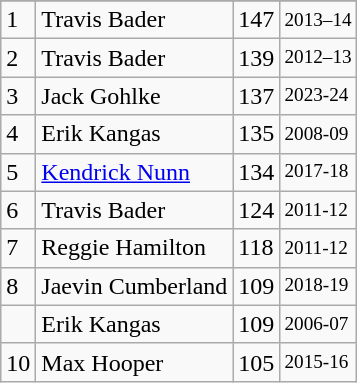<table class="wikitable">
<tr>
</tr>
<tr>
<td>1</td>
<td>Travis Bader</td>
<td>147</td>
<td style="font-size:80%;">2013–14</td>
</tr>
<tr>
<td>2</td>
<td>Travis Bader</td>
<td>139</td>
<td style="font-size:80%;">2012–13</td>
</tr>
<tr>
<td>3</td>
<td>Jack Gohlke</td>
<td>137</td>
<td style="font-size:80%;">2023-24</td>
</tr>
<tr>
<td>4</td>
<td>Erik Kangas</td>
<td>135</td>
<td style="font-size:80%;">2008-09</td>
</tr>
<tr>
<td>5</td>
<td><a href='#'>Kendrick Nunn</a></td>
<td>134</td>
<td style="font-size:80%;">2017-18</td>
</tr>
<tr>
<td>6</td>
<td>Travis Bader</td>
<td>124</td>
<td style="font-size:80%;">2011-12</td>
</tr>
<tr>
<td>7</td>
<td>Reggie Hamilton</td>
<td>118</td>
<td style="font-size:80%;">2011-12</td>
</tr>
<tr>
<td>8</td>
<td>Jaevin Cumberland</td>
<td>109</td>
<td style="font-size:80%;">2018-19</td>
</tr>
<tr>
<td></td>
<td>Erik Kangas</td>
<td>109</td>
<td style="font-size:80%;">2006-07</td>
</tr>
<tr>
<td>10</td>
<td>Max Hooper</td>
<td>105</td>
<td style="font-size:80%;">2015-16</td>
</tr>
</table>
